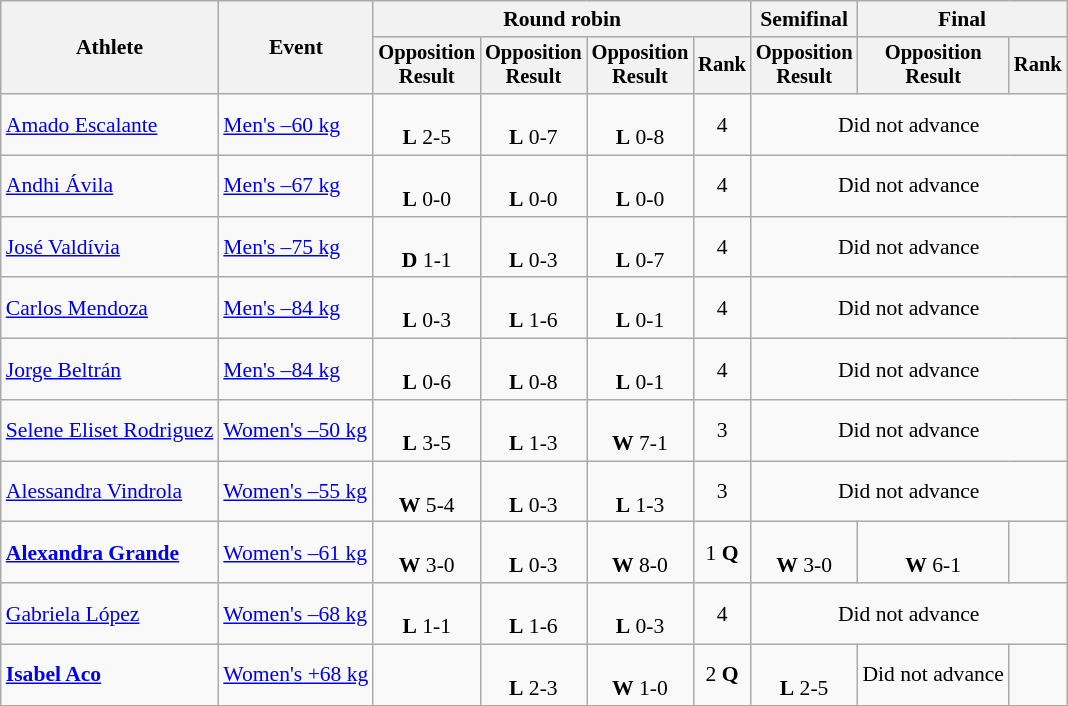<table class=wikitable style=font-size:90%;text-align:center>
<tr>
<th rowspan=2>Athlete</th>
<th rowspan=2>Event</th>
<th colspan=4>Round robin</th>
<th>Semifinal</th>
<th colspan=2>Final</th>
</tr>
<tr style=font-size:95%>
<th>Opposition<br>Result</th>
<th>Opposition<br>Result</th>
<th>Opposition<br>Result</th>
<th>Rank</th>
<th>Opposition<br>Result</th>
<th>Opposition<br>Result</th>
<th>Rank</th>
</tr>
<tr>
<td align=left><a href='#'>Amado Escalante</a></td>
<td align=left><a href='#'>Men's –60 kg</a></td>
<td><br><strong>L</strong> 2-5</td>
<td><br><strong>L</strong> 0-7</td>
<td><br><strong>L</strong> 0-8</td>
<td>4</td>
<td colspan=3>Did not advance</td>
</tr>
<tr>
<td align=left><a href='#'>Andhi Ávila</a></td>
<td align=left><a href='#'>Men's –67 kg</a></td>
<td><br><strong>L</strong> 0-0</td>
<td><br><strong>L</strong> 0-0</td>
<td><br><strong>L</strong> 0-0</td>
<td>4</td>
<td colspan=3>Did not advance</td>
</tr>
<tr>
<td align=left><a href='#'>José Valdívia</a></td>
<td align=left><a href='#'>Men's –75 kg</a></td>
<td><br><strong>D</strong> 1-1</td>
<td><br><strong>L</strong> 0-3</td>
<td><br><strong>L</strong> 0-7</td>
<td>4</td>
<td colspan=3>Did not advance</td>
</tr>
<tr>
<td align=left><a href='#'>Carlos Mendoza</a></td>
<td align=left><a href='#'>Men's –84 kg</a></td>
<td><br><strong>L</strong> 0-3</td>
<td><br><strong>L</strong> 1-6</td>
<td><br><strong>L</strong> 0-1</td>
<td>4</td>
<td colspan=3>Did not advance</td>
</tr>
<tr>
<td align=left><a href='#'>Jorge Beltrán</a></td>
<td align=left><a href='#'>Men's –84 kg</a></td>
<td><br><strong>L</strong> 0-6</td>
<td><br><strong>L</strong> 0-8</td>
<td><br><strong>L</strong> 0-1</td>
<td>4</td>
<td colspan=3>Did not advance</td>
</tr>
<tr>
<td align=left><a href='#'>Selene Eliset Rodriguez</a></td>
<td align=left><a href='#'>Women's –50 kg</a></td>
<td><br><strong>L</strong> 3-5</td>
<td><br><strong>L</strong> 1-3</td>
<td><br><strong>W</strong> 7-1</td>
<td>3</td>
<td colspan=3>Did not advance</td>
</tr>
<tr>
<td align=left><a href='#'>Alessandra Vindrola</a></td>
<td align=left><a href='#'>Women's –55 kg</a></td>
<td><br><strong>W</strong> 5-4</td>
<td><br><strong>L</strong> 0-3</td>
<td><br><strong>L</strong> 1-3</td>
<td>3</td>
<td colspan=3>Did not advance</td>
</tr>
<tr>
<td align=left><strong><a href='#'>Alexandra Grande</a></strong></td>
<td align=left><a href='#'>Women's –61 kg</a></td>
<td><br><strong>W</strong> 3-0</td>
<td><br><strong>L</strong> 0-3</td>
<td><br><strong>W</strong> 8-0</td>
<td>1 <strong>Q</strong></td>
<td><br><strong>W</strong> 3-0</td>
<td><br><strong>W</strong> 6-1</td>
<td></td>
</tr>
<tr>
<td align=left><a href='#'>Gabriela López</a></td>
<td align=left><a href='#'>Women's –68 kg</a></td>
<td><br><strong>L</strong> 1-1</td>
<td><br><strong>L</strong> 1-6</td>
<td><br><strong>L</strong> 0-3</td>
<td>4</td>
<td colspan=3>Did not advance</td>
</tr>
<tr>
<td align=left><strong><a href='#'>Isabel Aco</a></strong></td>
<td align=left><a href='#'>Women's +68 kg</a></td>
<td></td>
<td><br><strong>L</strong> 2-3</td>
<td><br><strong>W</strong> 1-0</td>
<td>2 <strong>Q</strong></td>
<td><br><strong>L</strong> 2-5</td>
<td>Did not advance</td>
<td></td>
</tr>
<tr>
</tr>
</table>
